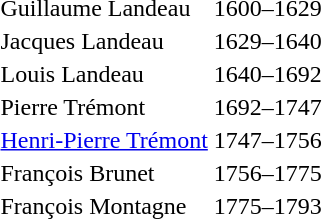<table>
<tr>
<td>Guillaume Landeau</td>
<td>1600–1629</td>
</tr>
<tr>
<td>Jacques Landeau</td>
<td>1629–1640</td>
</tr>
<tr>
<td>Louis Landeau</td>
<td>1640–1692</td>
</tr>
<tr>
<td>Pierre Trémont</td>
<td>1692–1747</td>
</tr>
<tr>
<td><a href='#'>Henri-Pierre Trémont</a></td>
<td>1747–1756</td>
</tr>
<tr>
<td>François Brunet</td>
<td>1756–1775</td>
</tr>
<tr>
<td>François Montagne</td>
<td>1775–1793</td>
</tr>
</table>
